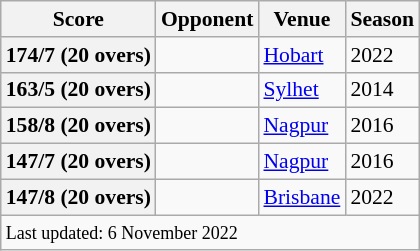<table class="wikitable"style="font-size: 90%">
<tr>
<th>Score</th>
<th>Opponent</th>
<th>Venue</th>
<th>Season</th>
</tr>
<tr>
<th>174/7 (20 overs)</th>
<td></td>
<td><a href='#'>Hobart</a></td>
<td>2022</td>
</tr>
<tr>
<th>163/5 (20 overs)</th>
<td></td>
<td><a href='#'>Sylhet</a></td>
<td>2014</td>
</tr>
<tr>
<th>158/8 (20 overs)</th>
<td></td>
<td><a href='#'>Nagpur</a></td>
<td>2016</td>
</tr>
<tr>
<th>147/7 (20 overs)</th>
<td></td>
<td><a href='#'>Nagpur</a></td>
<td>2016</td>
</tr>
<tr>
<th>147/8 (20 overs)</th>
<td></td>
<td><a href='#'>Brisbane</a></td>
<td>2022</td>
</tr>
<tr>
<td colspan="4"><small>Last updated: 6 November 2022</small></td>
</tr>
</table>
